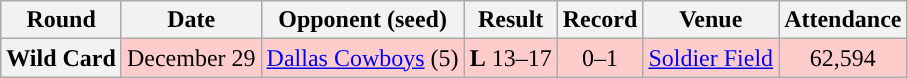<table class="wikitable" style="text-align:center">
<tr>
<th>Round</th>
<th>Date</th>
<th>Opponent (seed)</th>
<th>Result</th>
<th>Record</th>
<th>Venue</th>
<th>Attendance</th>
</tr>
<tr style="background:#fcc">
<th>Wild Card</th>
<td>December 29</td>
<td><a href='#'>Dallas Cowboys</a> (5)</td>
<td><strong>L</strong> 13–17</td>
<td>0–1</td>
<td><a href='#'>Soldier Field</a></td>
<td>62,594</td>
</tr>
</table>
